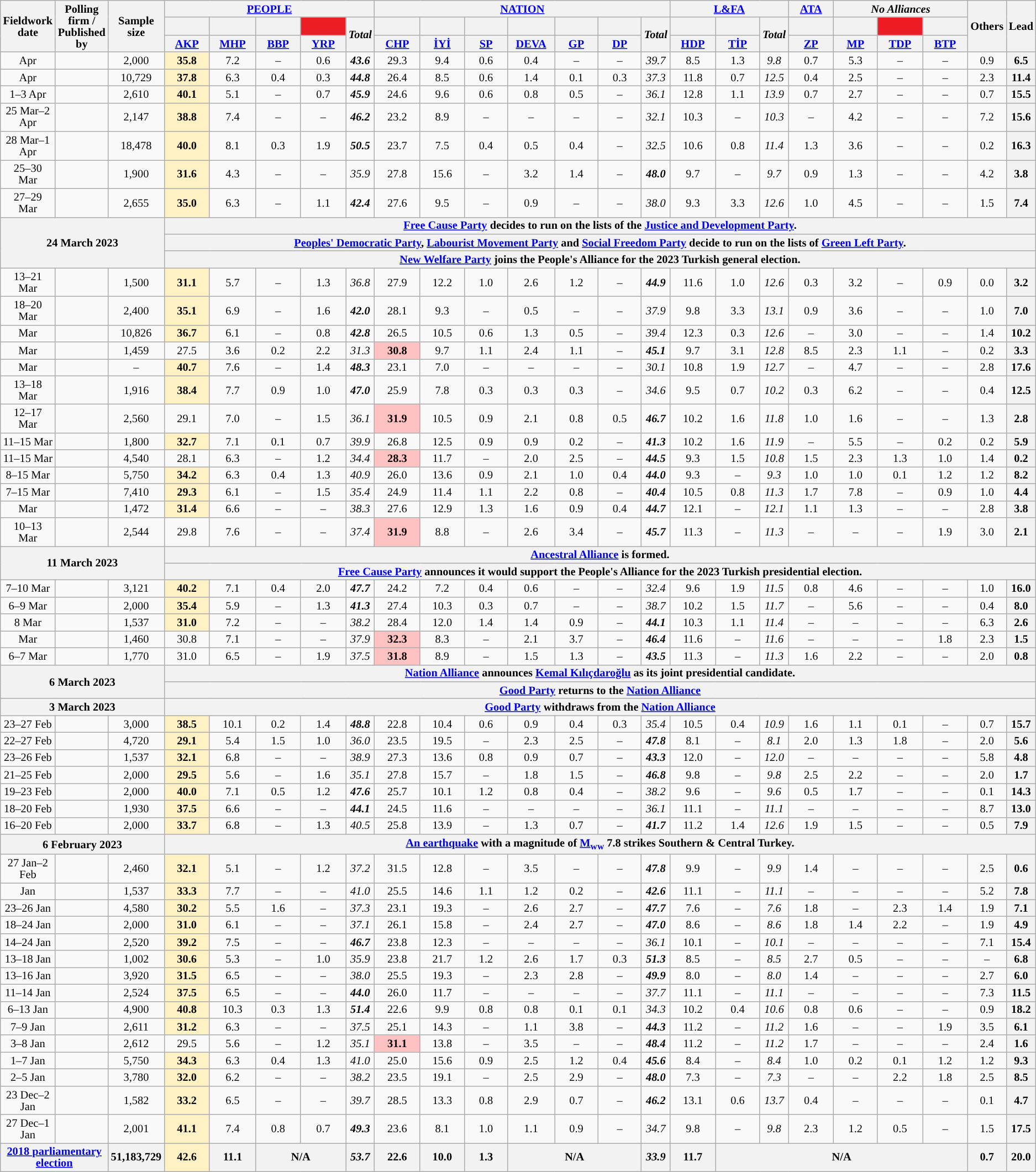<table class="wikitable mw-datatable mw-collapsible" style="text-align:center; font-size:85%; line-height:14px;">
<tr>
<th rowspan="3">Fieldwork date</th>
<th rowspan="3">Polling firm / Published by</th>
<th rowspan="3">Sample size</th>
<th colspan="5"><a href='#'>PEOPLE</a></th>
<th colspan="7"><a href='#'>NATION</a></th>
<th colspan="3"><a href='#'>L&FA</a></th>
<th><a href='#'>ATA</a></th>
<th colspan="3"><em>No Alliances</em></th>
<th rowspan="3">Others</th>
<th rowspan="3">Lead</th>
</tr>
<tr>
<th style="background:"></th>
<th style="background:"></th>
<th style="background:"></th>
<th style="background:#ED1D24;"></th>
<th rowspan="2"><em>Total</em></th>
<th style="background:"></th>
<th style="background:"></th>
<th style="background:"></th>
<th style="background:"></th>
<th style="background:"></th>
<th style="background:"></th>
<th rowspan="2"><em>Total</em></th>
<th style="background:"></th>
<th style="background:"></th>
<th rowspan="2"><em>Total</em></th>
<th style="background:"></th>
<th style="background:"></th>
<th style="background:#ED1C24;"></th>
<th style="background:"></th>
</tr>
<tr>
<th style="width:4em;"><a href='#'>AKP</a></th>
<th style="width:4em;"><a href='#'>MHP</a></th>
<th style="width:4em;"><a href='#'>BBP</a></th>
<th style="width:4em;"><a href='#'>YRP</a></th>
<th style="width:4em;"><a href='#'>CHP</a></th>
<th style="width:4em;"><a href='#'>İYİ</a></th>
<th style="width:4em;"><a href='#'>SP</a></th>
<th style="width:4em;"><a href='#'>DEVA</a></th>
<th style="width:4em;"><a href='#'>GP</a></th>
<th style="width:4em;"><a href='#'>DP</a></th>
<th style="width:4em;"><a href='#'>HDP</a></th>
<th style="width:4em;"><a href='#'>TİP</a></th>
<th style="width:4em;"><a href='#'>ZP</a></th>
<th style="width:4em;"><a href='#'>MP</a></th>
<th style="width:4em;"><a href='#'>TDP</a></th>
<th style="width:4em;"><a href='#'>BTP</a></th>
</tr>
<tr>
<td>Apr</td>
<td> </td>
<td>2,000</td>
<td style="background:#FFF1C4"><strong>35.8</strong></td>
<td>7.2</td>
<td>–</td>
<td>0.6</td>
<td><strong><em>43.6</em></strong></td>
<td>29.3</td>
<td>9.4</td>
<td>0.6</td>
<td>0.4</td>
<td>–</td>
<td>–</td>
<td><em>39.7</em></td>
<td>8.5</td>
<td>1.3</td>
<td><em>9.8</em></td>
<td>0.7</td>
<td>5.3</td>
<td>–</td>
<td>–</td>
<td>0.9</td>
<th style="background:">6.5</th>
</tr>
<tr>
<td>Apr</td>
<td></td>
<td>10,729</td>
<td style="background:#FFF1C4"><strong>37.8</strong></td>
<td>6.3</td>
<td>0.4</td>
<td>0.3</td>
<td><strong><em>44.8</em></strong></td>
<td>26.4</td>
<td>8.5</td>
<td>0.6</td>
<td>1.4</td>
<td>0.1</td>
<td>0.3</td>
<td><em>37.3</em></td>
<td>11.8</td>
<td>0.7</td>
<td><em>12.5</em></td>
<td>0.4</td>
<td>2.5</td>
<td>–</td>
<td>–</td>
<td>2.3</td>
<th style="background:">11.4</th>
</tr>
<tr>
<td>1–3 Apr</td>
<td></td>
<td>2,610</td>
<td style="background:#FFF1C4"><strong>40.1</strong></td>
<td>5.1</td>
<td>–</td>
<td>0.7</td>
<td><strong><em>45.9</em></strong></td>
<td>24.6</td>
<td>9.6</td>
<td>0.6</td>
<td>0.8</td>
<td>0.5</td>
<td>–</td>
<td><em>36.1</em></td>
<td>12.8</td>
<td>1.1</td>
<td><em>13.9</em></td>
<td>0.7</td>
<td>2.7</td>
<td>–</td>
<td>–</td>
<td>0.7</td>
<th style="background:">15.5</th>
</tr>
<tr>
<td>25 Mar–2 Apr</td>
<td></td>
<td>2,147</td>
<td style="background:#FFF1C4"><strong>38.8</strong></td>
<td>7.4</td>
<td>–</td>
<td>–</td>
<td><strong><em>46.2</em></strong></td>
<td>23.2</td>
<td>8.9</td>
<td>–</td>
<td>–</td>
<td>–</td>
<td>–</td>
<td><em>32.1</em></td>
<td>10.3</td>
<td>–</td>
<td><em>10.3</em></td>
<td>–</td>
<td>4.2</td>
<td>–</td>
<td>–</td>
<td>7.2</td>
<th style="background:">15.6</th>
</tr>
<tr>
<td>28 Mar–1 Apr</td>
<td></td>
<td>18,478</td>
<td style="background:#FFF1C4"><strong>40.0</strong></td>
<td>8.1</td>
<td>0.3</td>
<td>1.9</td>
<td><strong><em>50.5</em></strong></td>
<td>23.7</td>
<td>7.5</td>
<td>0.4</td>
<td>0.5</td>
<td>0.4</td>
<td>–</td>
<td><em>32.5</em></td>
<td>10.6</td>
<td>0.8</td>
<td><em>11.4</em></td>
<td>1.3</td>
<td>3.6</td>
<td>–</td>
<td>–</td>
<td>0.2</td>
<th style="background:">16.3</th>
</tr>
<tr>
<td>25–30 Mar</td>
<td></td>
<td>1,900</td>
<td style="background:#FFF1C4"><strong>31.6</strong></td>
<td>4.3</td>
<td>–</td>
<td>–</td>
<td><em>35.9</em></td>
<td>27.8</td>
<td>15.6</td>
<td>–</td>
<td>3.2</td>
<td>1.4</td>
<td>–</td>
<td><strong><em>48.0</em></strong></td>
<td>9.7</td>
<td>–</td>
<td><em>9.7</em></td>
<td>0.9</td>
<td>1.3</td>
<td>–</td>
<td>–</td>
<td>4.2</td>
<th style="background:">3.8</th>
</tr>
<tr>
<td>27–29 Mar</td>
<td></td>
<td>2,655</td>
<td style="background:#FFF1C4"><strong>35.0</strong></td>
<td>6.3</td>
<td>–</td>
<td>1.1</td>
<td><strong><em>42.4</em></strong></td>
<td>27.6</td>
<td>9.5</td>
<td>–</td>
<td>0.9</td>
<td>–</td>
<td>–</td>
<td><em>38.0</em></td>
<td>9.3</td>
<td>3.3</td>
<td><em>12.6</em></td>
<td>1.0</td>
<td>4.5</td>
<td>–</td>
<td>–</td>
<td>1.5</td>
<th style="background:">7.4</th>
</tr>
<tr>
<th colspan="3" rowspan="3">24 March 2023</th>
<th colspan="21"><a href='#'>Free Cause Party</a> decides to run on the lists of the <a href='#'>Justice and Development Party</a>.</th>
</tr>
<tr>
<th colspan="21"><a href='#'>Peoples' Democratic Party</a>, <a href='#'>Labourist Movement Party</a> and <a href='#'>Social Freedom Party</a> decide to run on the lists of <a href='#'>Green Left Party</a>.</th>
</tr>
<tr>
<th colspan="21"><a href='#'>New Welfare Party</a> joins the People's Alliance for the 2023 Turkish general election.</th>
</tr>
<tr>
<td>13–21 Mar</td>
<td></td>
<td>1,500</td>
<td style="background:#FFF1C4"><strong>31.1</strong></td>
<td>5.7</td>
<td>–</td>
<td>1.3</td>
<td><em>36.8</em></td>
<td>27.9</td>
<td>12.2</td>
<td>1.0</td>
<td>2.6</td>
<td>1.2</td>
<td>–</td>
<td><strong><em>44.9</em></strong></td>
<td>11.6</td>
<td>1.0</td>
<td><em>12.6</em></td>
<td>0.3</td>
<td>3.2</td>
<td>–</td>
<td>0.9</td>
<td>0.0</td>
<th style="background:">3.2</th>
</tr>
<tr>
<td>18–20 Mar</td>
<td></td>
<td>2,400</td>
<td style="background:#FFF1C4"><strong>35.1</strong></td>
<td>6.9</td>
<td>–</td>
<td>1.6</td>
<td><strong><em>42.0</em></strong></td>
<td>28.1</td>
<td>9.3</td>
<td>–</td>
<td>0.5</td>
<td>–</td>
<td>–</td>
<td><em>37.9</em></td>
<td>9.8</td>
<td>3.3</td>
<td><em>13.1</em></td>
<td>0.9</td>
<td>3.6</td>
<td>–</td>
<td>–</td>
<td>1.0</td>
<th style="background:">7.0</th>
</tr>
<tr>
<td>Mar</td>
<td></td>
<td>10,826</td>
<td style="background:#FFF1C4"><strong>36.7</strong></td>
<td>6.1</td>
<td>–</td>
<td>0.8</td>
<td><strong><em>42.8</em></strong></td>
<td>26.5</td>
<td>10.5</td>
<td>0.6</td>
<td>1.3</td>
<td>0.5</td>
<td>–</td>
<td><em>39.4</em></td>
<td>12.3</td>
<td>0.3</td>
<td><em>12.6</em></td>
<td>–</td>
<td>3.0</td>
<td>–</td>
<td>–</td>
<td>1.4</td>
<th style="background:">10.2</th>
</tr>
<tr>
<td>Mar</td>
<td></td>
<td>1,459</td>
<td>27.5</td>
<td>3.6</td>
<td>0.2</td>
<td>2.2</td>
<td><em>31.3</em></td>
<td style="background:#FFC2C2"><strong>30.8</strong></td>
<td>9.7</td>
<td>1.1</td>
<td>2.4</td>
<td>1.1</td>
<td>–</td>
<td><strong><em>45.1</em></strong></td>
<td>9.7</td>
<td>3.1</td>
<td><em>12.8</em></td>
<td>8.5</td>
<td>2.3</td>
<td>1.1</td>
<td>–</td>
<td>0.2</td>
<th style="background:">3.3</th>
</tr>
<tr>
<td>Mar</td>
<td></td>
<td>–</td>
<td style="background:#FFF1C4"><strong>40.7</strong></td>
<td>7.6</td>
<td>–</td>
<td>1.4</td>
<td><strong><em>48.3</em></strong></td>
<td>23.1</td>
<td>7.0</td>
<td>–</td>
<td>–</td>
<td>–</td>
<td>–</td>
<td><em>30.1</em></td>
<td>10.8</td>
<td>1.9</td>
<td><em>12.7</em></td>
<td>–</td>
<td>4.7</td>
<td>–</td>
<td>–</td>
<td>2.8</td>
<th style="background:">17.6</th>
</tr>
<tr>
<td>13–18 Mar</td>
<td></td>
<td>1,916</td>
<td style="background:#FFF1C4"><strong>38.4</strong></td>
<td>7.7</td>
<td>0.9</td>
<td>1.0</td>
<td><strong><em>47.0</em></strong></td>
<td>25.9</td>
<td>7.8</td>
<td>0.3</td>
<td>0.3</td>
<td>0.3</td>
<td>–</td>
<td><em>34.6</em></td>
<td>9.5</td>
<td>0.7</td>
<td><em>10.2</em></td>
<td>0.3</td>
<td>6.2</td>
<td>–</td>
<td>–</td>
<td>0.4</td>
<th style="background:">12.5</th>
</tr>
<tr>
<td>12–17 Mar</td>
<td></td>
<td>2,560</td>
<td>29.1</td>
<td>7.0</td>
<td>–</td>
<td>1.5</td>
<td><em>36.1</em></td>
<td style="background:#FFC2C2"><strong>31.9</strong></td>
<td>10.5</td>
<td>0.9</td>
<td>2.1</td>
<td>0.8</td>
<td>0.5</td>
<td><strong><em>46.7</em></strong></td>
<td>10.2</td>
<td>1.6</td>
<td><em>11.8</em></td>
<td>1.0</td>
<td>1.6</td>
<td>–</td>
<td>–</td>
<td>1.3</td>
<th style="background:">2.8</th>
</tr>
<tr>
<td>11–15 Mar</td>
<td></td>
<td>1,800</td>
<td style="background:#FFF1C4"><strong>32.7</strong></td>
<td>7.1</td>
<td>0.1</td>
<td>0.7</td>
<td><em>39.9</em></td>
<td>26.8</td>
<td>12.5</td>
<td>0.9</td>
<td>0.9</td>
<td>0.2</td>
<td>–</td>
<td><strong><em>41.3</em></strong></td>
<td>10.2</td>
<td>1.6</td>
<td><em>11.9</em></td>
<td>–</td>
<td>5.5</td>
<td>–</td>
<td>0.2</td>
<td>0.2</td>
<th style="background:">5.9</th>
</tr>
<tr>
<td>11–15 Mar</td>
<td> </td>
<td>4,540</td>
<td>28.1</td>
<td>6.3</td>
<td>–</td>
<td>1.2</td>
<td><em>34.4</em></td>
<td style="background:#FFC2C2"><strong>28.3</strong></td>
<td>11.7</td>
<td>–</td>
<td>2.0</td>
<td>2.5</td>
<td>–</td>
<td><strong><em>44.5</em></strong></td>
<td>9.3</td>
<td>1.5</td>
<td><em>10.8</em></td>
<td>1.5</td>
<td>2.3</td>
<td>1.3</td>
<td>1.0</td>
<td>1.4</td>
<th style="background:">0.2</th>
</tr>
<tr>
<td>8–15 Mar</td>
<td></td>
<td>5,750</td>
<td style="background:#FFF1C4"><strong>34.2</strong></td>
<td>6.3</td>
<td>0.4</td>
<td>1.3</td>
<td><em>40.9</em></td>
<td>26.0</td>
<td>13.6</td>
<td>0.9</td>
<td>2.1</td>
<td>1.0</td>
<td>0.4</td>
<td><strong><em>44.0</em></strong></td>
<td>9.3</td>
<td>–</td>
<td><em>9.3</em></td>
<td>1.0</td>
<td>1.0</td>
<td>0.1</td>
<td>1.2</td>
<td>1.2</td>
<th style="background:">8.2</th>
</tr>
<tr>
<td>7–15 Mar</td>
<td></td>
<td>7,410</td>
<td style="background:#FFF1C4"><strong>29.3</strong></td>
<td>6.1</td>
<td>–</td>
<td>1.5</td>
<td><em>35.4</em></td>
<td>24.9</td>
<td>11.4</td>
<td>1.1</td>
<td>2.2</td>
<td>0.8</td>
<td>–</td>
<td><strong><em>40.4</em></strong></td>
<td>10.5</td>
<td>0.8</td>
<td><em>11.3</em></td>
<td>1.7</td>
<td>7.8</td>
<td>–</td>
<td>0.9</td>
<td>1.0</td>
<th style="background:">4.4</th>
</tr>
<tr>
<td>Mar</td>
<td></td>
<td>1,472</td>
<td style="background:#FFF1C4"><strong>31.4</strong></td>
<td>6.6</td>
<td>–</td>
<td>–</td>
<td><em>38.3</em></td>
<td>27.6</td>
<td>12.9</td>
<td>1.3</td>
<td>1.6</td>
<td>0.9</td>
<td>0.4</td>
<td><strong><em>44.7</em></strong></td>
<td>12.1</td>
<td>–</td>
<td><em>12.1</em></td>
<td>1.1</td>
<td>1.3</td>
<td>–</td>
<td>–</td>
<td>2.8</td>
<th style="background:">3.8</th>
</tr>
<tr>
<td>10–13 Mar</td>
<td></td>
<td>2,544</td>
<td>29.8</td>
<td>7.6</td>
<td>–</td>
<td>–</td>
<td><em>37.4</em></td>
<td style="background:#FFC2C2"><strong>31.9</strong></td>
<td>8.8</td>
<td>–</td>
<td>2.6</td>
<td>3.4</td>
<td>–</td>
<td><strong><em>45.7</em></strong></td>
<td>11.3</td>
<td>–</td>
<td><em>11.3</em></td>
<td>–</td>
<td>–</td>
<td>–</td>
<td>1.9</td>
<td>3.0</td>
<th style="background:">2.1</th>
</tr>
<tr>
<th colspan="3" rowspan="2">11 March 2023</th>
<th colspan="21"><a href='#'>Ancestral Alliance</a> is formed.</th>
</tr>
<tr>
<th colspan="21"><a href='#'>Free Cause Party</a> announces it would support the People's Alliance for the 2023 Turkish presidential election.</th>
</tr>
<tr>
<td>7–10 Mar</td>
<td></td>
<td>3,121</td>
<td style="background:#FFF1C4"><strong>40.2</strong></td>
<td>7.1</td>
<td>0.4</td>
<td>2.0</td>
<td><strong><em>47.7</em></strong></td>
<td>24.2</td>
<td>7.2</td>
<td>0.4</td>
<td>0.6</td>
<td>–</td>
<td>–</td>
<td><em>32.4</em></td>
<td>9.6</td>
<td>1.9</td>
<td><em>11.5</em></td>
<td>0.8</td>
<td>4.6</td>
<td>–</td>
<td>–</td>
<td>1.0</td>
<th style="background:">16.0</th>
</tr>
<tr>
<td>6–9 Mar</td>
<td></td>
<td>2,000</td>
<td style="background:#FFF1C4"><strong>35.4</strong></td>
<td>5.9</td>
<td>–</td>
<td>1.3</td>
<td><strong><em>41.3</em></strong></td>
<td>27.4</td>
<td>10.3</td>
<td>0.3</td>
<td>0.7</td>
<td>–</td>
<td>–</td>
<td><em>38.7</em></td>
<td>10.2</td>
<td>1.5</td>
<td><em>11.7</em></td>
<td>–</td>
<td>5.6</td>
<td>–</td>
<td>–</td>
<td>0.4</td>
<th style="background:">8.0</th>
</tr>
<tr>
<td>8 Mar</td>
<td></td>
<td>1,537</td>
<td style="background:#FFF1C4"><strong>31.0</strong></td>
<td>7.2</td>
<td>–</td>
<td>–</td>
<td><em>38.2</em></td>
<td>28.4</td>
<td>12.0</td>
<td>1.4</td>
<td>1.4</td>
<td>0.9</td>
<td>–</td>
<td><strong><em>44.1</em></strong></td>
<td>10.3</td>
<td>1.1</td>
<td><em>11.4</em></td>
<td>–</td>
<td>–</td>
<td>–</td>
<td>–</td>
<td>6.3</td>
<th style="background:">2.6</th>
</tr>
<tr>
<td>Mar</td>
<td></td>
<td>1,460</td>
<td>30.8</td>
<td>7.1</td>
<td>–</td>
<td>–</td>
<td><em>37.9</em></td>
<td style="background:#FFC2C2"><strong>32.3</strong></td>
<td>8.3</td>
<td>–</td>
<td>2.1</td>
<td>3.7</td>
<td>–</td>
<td><strong><em>46.4</em></strong></td>
<td>11.6</td>
<td>–</td>
<td><em>11.6</em></td>
<td>–</td>
<td>–</td>
<td>–</td>
<td>1.8</td>
<td>2.3</td>
<th style="background:">1.5</th>
</tr>
<tr>
<td>6–7 Mar</td>
<td></td>
<td>1,770</td>
<td>31.0</td>
<td>6.5</td>
<td>–</td>
<td>1.9</td>
<td><em>37.5</em></td>
<td style="background:#FFC2C2"><strong>31.8</strong></td>
<td>8.9</td>
<td>–</td>
<td>1.5</td>
<td>1.3</td>
<td>–</td>
<td><strong><em>43.5</em></strong></td>
<td>11.3</td>
<td>–</td>
<td><em>11.3</em></td>
<td>1.6</td>
<td>2.2</td>
<td>–</td>
<td>–</td>
<td>2.0</td>
<th style="background:">0.8</th>
</tr>
<tr>
<th colspan="3" rowspan="2">6 March 2023</th>
<th colspan="21"><a href='#'>Nation Alliance</a> announces <a href='#'>Kemal Kılıçdaroğlu</a> as its joint presidential candidate.</th>
</tr>
<tr>
<th colspan="21"><a href='#'>Good Party</a> returns to the <a href='#'>Nation Alliance</a></th>
</tr>
<tr>
<th colspan="3">3 March 2023</th>
<th colspan="21"><a href='#'>Good Party</a> withdraws from the <a href='#'>Nation Alliance</a></th>
</tr>
<tr>
<td>23–27 Feb</td>
<td></td>
<td>3,000</td>
<td style="background:#FFF1C4"><strong>38.5</strong></td>
<td>10.1</td>
<td>0.2</td>
<td>1.4</td>
<td><strong><em>48.8</em></strong></td>
<td>22.8</td>
<td>10.4</td>
<td>0.6</td>
<td>0.9</td>
<td>0.4</td>
<td>0.3</td>
<td><em>35.4</em></td>
<td>10.5</td>
<td>0.4</td>
<td><em>10.9</em></td>
<td>1.6</td>
<td>1.1</td>
<td>0.1</td>
<td>–</td>
<td>0.7</td>
<th style="background:">15.7</th>
</tr>
<tr>
<td>22–27 Feb</td>
<td></td>
<td>4,720</td>
<td style="background:#FFF1C4"><strong>29.1</strong></td>
<td>5.4</td>
<td>1.5</td>
<td>1.0</td>
<td><em>36.0</em></td>
<td>23.5</td>
<td>19.5</td>
<td>–</td>
<td>2.3</td>
<td>2.5</td>
<td>–</td>
<td><strong><em>47.8</em></strong></td>
<td>8.1</td>
<td>–</td>
<td><em>8.1</em></td>
<td>2.0</td>
<td>1.3</td>
<td>1.8</td>
<td>–</td>
<td>2.0</td>
<th style="background:">5.6</th>
</tr>
<tr>
<td>23–26 Feb</td>
<td></td>
<td>1,537</td>
<td style="background:#FFF1C4"><strong>32.1</strong></td>
<td>6.8</td>
<td>–</td>
<td>–</td>
<td><em>38.9</em></td>
<td>27.3</td>
<td>13.6</td>
<td>0.8</td>
<td>0.9</td>
<td>0.7</td>
<td>–</td>
<td><strong><em>43.3</em></strong></td>
<td>12.0</td>
<td>–</td>
<td><em>12.0</em></td>
<td>–</td>
<td>–</td>
<td>–</td>
<td>–</td>
<td>5.8</td>
<th style="background:">4.8</th>
</tr>
<tr>
<td>21–25 Feb</td>
<td></td>
<td>2,000</td>
<td style="background:#FFF1C4"><strong>29.5</strong></td>
<td>5.6</td>
<td>–</td>
<td>1.6</td>
<td><em>35.1</em></td>
<td>27.8</td>
<td>15.7</td>
<td>–</td>
<td>1.8</td>
<td>1.5</td>
<td>–</td>
<td><strong><em>46.8</em></strong></td>
<td>9.8</td>
<td>–</td>
<td><em>9.8</em></td>
<td>2.5</td>
<td>2.2</td>
<td>–</td>
<td>–</td>
<td>2.0</td>
<th style="background:">1.7</th>
</tr>
<tr>
<td>19–23 Feb</td>
<td></td>
<td>2,000</td>
<td style="background:#FFF1C4"><strong>40.0</strong></td>
<td>7.1</td>
<td>0.5</td>
<td>1.2</td>
<td><strong><em>47.6</em></strong></td>
<td>25.7</td>
<td>10.1</td>
<td>1.2</td>
<td>0.8</td>
<td>0.4</td>
<td>–</td>
<td><em>38.2</em></td>
<td>9.6</td>
<td>–</td>
<td><em>9.6</em></td>
<td>0.5</td>
<td>1.7</td>
<td>–</td>
<td>–</td>
<td>0.1</td>
<th style="background:">14.3</th>
</tr>
<tr>
<td>18–20 Feb</td>
<td></td>
<td>1,930</td>
<td style="background:#FFF1C4"><strong>37.5</strong></td>
<td>6.6</td>
<td>–</td>
<td>–</td>
<td><strong><em>44.1</em></strong></td>
<td>24.5</td>
<td>11.6</td>
<td>–</td>
<td>–</td>
<td>–</td>
<td>–</td>
<td><em>36.1</em></td>
<td>11.1</td>
<td>–</td>
<td><em>11.1</em></td>
<td>–</td>
<td>–</td>
<td>–</td>
<td>–</td>
<td>8.7</td>
<th style="background:">13.0</th>
</tr>
<tr>
<td>16–20 Feb</td>
<td></td>
<td>2,000</td>
<td style="background:#FFF1C4"><strong>33.7</strong></td>
<td>6.8</td>
<td>–</td>
<td>1.3</td>
<td><em>40.5</em></td>
<td>25.8</td>
<td>13.9</td>
<td>–</td>
<td>1.3</td>
<td>0.7</td>
<td>–</td>
<td><strong><em>41.7</em></strong></td>
<td>11.2</td>
<td>1.4</td>
<td><em>12.6</em></td>
<td>1.9</td>
<td>1.5</td>
<td>–</td>
<td>–</td>
<td>0.5</td>
<th style="background:">7.9</th>
</tr>
<tr>
<th colspan="3">6 February 2023</th>
<th colspan="21"><a href='#'>An earthquake</a> with a magnitude of <a href='#'>M<sub>ww</sub></a> 7.8 strikes Southern & Central Turkey.</th>
</tr>
<tr>
<td>27 Jan–2 Feb</td>
<td></td>
<td>2,460</td>
<td style="background:#FFF1C4"><strong>32.1</strong></td>
<td>5.1</td>
<td>–</td>
<td>1.2</td>
<td><em>37.2</em></td>
<td>31.5</td>
<td>12.8</td>
<td>–</td>
<td>3.5</td>
<td>–</td>
<td>–</td>
<td><strong><em>47.8</em></strong></td>
<td>9.9</td>
<td>–</td>
<td><em>9.9</em></td>
<td>1.4</td>
<td>–</td>
<td>–</td>
<td>–</td>
<td>2.5</td>
<th style="background:">0.6</th>
</tr>
<tr>
<td>Jan</td>
<td></td>
<td>1,537</td>
<td style="background:#FFF1C4"><strong>33.3</strong></td>
<td>7.7</td>
<td>–</td>
<td>–</td>
<td><em>41.0</em></td>
<td>25.5</td>
<td>14.6</td>
<td>1.1</td>
<td>1.2</td>
<td>0.2</td>
<td>–</td>
<td><strong><em>42.6</em></strong></td>
<td>11.1</td>
<td>–</td>
<td><em>11.1</em></td>
<td>–</td>
<td>–</td>
<td>–</td>
<td>–</td>
<td>5.2</td>
<th style="background:">7.8</th>
</tr>
<tr>
<td>23–26 Jan</td>
<td></td>
<td>4,580</td>
<td style="background:#FFF1C4"><strong>30.2</strong></td>
<td>5.5</td>
<td>1.6</td>
<td>–</td>
<td><em>37.3</em></td>
<td>23.1</td>
<td>19.3</td>
<td>–</td>
<td>2.6</td>
<td>2.7</td>
<td>–</td>
<td><strong><em>47.7</em></strong></td>
<td>7.6</td>
<td>–</td>
<td><em>7.6</em></td>
<td>1.8</td>
<td>–</td>
<td>2.3</td>
<td>1.4</td>
<td>1.9</td>
<th style="background:">7.1</th>
</tr>
<tr>
<td>18–24 Jan</td>
<td></td>
<td>2,000</td>
<td style="background:#FFF1C4"><strong>31.0</strong></td>
<td>6.1</td>
<td>–</td>
<td>–</td>
<td><em>37.1</em></td>
<td>26.1</td>
<td>15.8</td>
<td>–</td>
<td>2.4</td>
<td>2.7</td>
<td>–</td>
<td><strong><em>47.0</em></strong></td>
<td>8.6</td>
<td>–</td>
<td><em>8.6</em></td>
<td>1.8</td>
<td>1.4</td>
<td>2.2</td>
<td>–</td>
<td>1.9</td>
<th style="background:">4.9</th>
</tr>
<tr>
<td>14–24 Jan</td>
<td></td>
<td>2,520</td>
<td style="background:#FFF1C4"><strong>39.2</strong></td>
<td>7.5</td>
<td>–</td>
<td>–</td>
<td><strong><em>46.7</em></strong></td>
<td>23.8</td>
<td>12.3</td>
<td>–</td>
<td>–</td>
<td>–</td>
<td>–</td>
<td><em>36.1</em></td>
<td>10.1</td>
<td>–</td>
<td><em>10.1</em></td>
<td>–</td>
<td>–</td>
<td>–</td>
<td>–</td>
<td>7.1</td>
<th style="background:">15.4</th>
</tr>
<tr>
<td>13–18 Jan</td>
<td></td>
<td>1,002</td>
<td style="background:#FFF1C4"><strong>30.6</strong></td>
<td>5.3</td>
<td>–</td>
<td>1.0</td>
<td><em>35.9</em></td>
<td>23.8</td>
<td>21.7</td>
<td>1.2</td>
<td>2.6</td>
<td>1.7</td>
<td>0.3</td>
<td><strong><em>51.3</em></strong></td>
<td>8.5</td>
<td>–</td>
<td><em>8.5</em></td>
<td>2.7</td>
<td>0.5</td>
<td>–</td>
<td>–</td>
<td>–</td>
<th style="background:">6.8</th>
</tr>
<tr>
<td>13–16 Jan</td>
<td></td>
<td>3,920</td>
<td style="background:#FFF1C4"><strong>31.5</strong></td>
<td>6.5</td>
<td>–</td>
<td>–</td>
<td><em>38.0</em></td>
<td>25.5</td>
<td>19.3</td>
<td>–</td>
<td>2.3</td>
<td>2.8</td>
<td>–</td>
<td><strong><em>49.9</em></strong></td>
<td>8.0</td>
<td>–</td>
<td><em>8.0</em></td>
<td>1.4</td>
<td>–</td>
<td>–</td>
<td>–</td>
<td>2.7</td>
<th style="background:">6.0</th>
</tr>
<tr>
<td>11–14 Jan</td>
<td></td>
<td>2,524</td>
<td style="background:#FFF1C4"><strong>37.5</strong></td>
<td>6.5</td>
<td>–</td>
<td>–</td>
<td><strong><em>44.0</em></strong></td>
<td>26.0</td>
<td>11.7</td>
<td>–</td>
<td>–</td>
<td>–</td>
<td>–</td>
<td><em>37.7</em></td>
<td>11.1</td>
<td>–</td>
<td><em>11.1</em></td>
<td>–</td>
<td>–</td>
<td>–</td>
<td>–</td>
<td>7.3</td>
<th style="background:">11.5</th>
</tr>
<tr>
<td>6–13 Jan</td>
<td></td>
<td>4,900</td>
<td style="background:#FFF1C4"><strong>40.8</strong></td>
<td>10.3</td>
<td>0.3</td>
<td>1.3</td>
<td><strong><em>51.4</em></strong></td>
<td>22.6</td>
<td>9.9</td>
<td>0.8</td>
<td>0.8</td>
<td>0.1</td>
<td>0.1</td>
<td><em>34.3</em></td>
<td>10.2</td>
<td>0.4</td>
<td><em>10.6</em></td>
<td>0.8</td>
<td>0.6</td>
<td>–</td>
<td>–</td>
<td>0.9</td>
<th style="background:">18.2</th>
</tr>
<tr>
<td>7–9 Jan</td>
<td></td>
<td>2,611</td>
<td style="background:#FFF1C4"><strong>31.2</strong></td>
<td>6.3</td>
<td>–</td>
<td>–</td>
<td><em>37.5</em></td>
<td>25.1</td>
<td>14.3</td>
<td>–</td>
<td>1.1</td>
<td>3.8</td>
<td>–</td>
<td><strong><em>44.3</em></strong></td>
<td>11.2</td>
<td>–</td>
<td><em>11.2</em></td>
<td>1.6</td>
<td>–</td>
<td>–</td>
<td>1.9</td>
<td>3.5</td>
<th style="background:">6.1</th>
</tr>
<tr>
<td>3–8 Jan</td>
<td></td>
<td>2,612</td>
<td>29.5</td>
<td>5.6</td>
<td>–</td>
<td>1.2</td>
<td><em>35.1</em></td>
<td style="background:#FFC2C2"><strong>31.1</strong></td>
<td>13.8</td>
<td>–</td>
<td>3.5</td>
<td>–</td>
<td>–</td>
<td><strong><em>48.4</em></strong></td>
<td>11.2</td>
<td>–</td>
<td><em>11.2</em></td>
<td>1.7</td>
<td>–</td>
<td>–</td>
<td>–</td>
<td>2.4</td>
<th style="background:">1.6</th>
</tr>
<tr>
<td>1–7 Jan</td>
<td></td>
<td>5,750</td>
<td style="background:#FFF1C4"><strong>34.3</strong></td>
<td>6.3</td>
<td>0.4</td>
<td>1.3</td>
<td><em>41.0</em></td>
<td>25.0</td>
<td>15.6</td>
<td>0.9</td>
<td>2.5</td>
<td>1.2</td>
<td>0.4</td>
<td><strong><em>45.6</em></strong></td>
<td>8.4</td>
<td>–</td>
<td><em>8.4</em></td>
<td>1.0</td>
<td>0.2</td>
<td>0.1</td>
<td>1.2</td>
<td>1.2</td>
<th style="background:">9.3</th>
</tr>
<tr>
<td>2–5 Jan</td>
<td></td>
<td>3,780</td>
<td style="background:#FFF1C4"><strong>32.0</strong></td>
<td>6.2</td>
<td>–</td>
<td>–</td>
<td><em>38.2</em></td>
<td>23.5</td>
<td>19.1</td>
<td>–</td>
<td>2.5</td>
<td>2.9</td>
<td>–</td>
<td><strong><em>48.0</em></strong></td>
<td>7.3</td>
<td>–</td>
<td><em>7.3</em></td>
<td>–</td>
<td>–</td>
<td>2.2</td>
<td>1.8</td>
<td>2.5</td>
<th style="background:">8.5</th>
</tr>
<tr>
<td>23 Dec–2 Jan</td>
<td></td>
<td>1,582</td>
<td style="background:#FFF1C4"><strong>33.2</strong></td>
<td>6.5</td>
<td>–</td>
<td>–</td>
<td><em>39.7</em></td>
<td>28.5</td>
<td>13.3</td>
<td>0.8</td>
<td>2.9</td>
<td>0.7</td>
<td>–</td>
<td><strong><em>46.2</em></strong></td>
<td>13.1</td>
<td>0.6</td>
<td><em>13.7</em></td>
<td>0.4</td>
<td>–</td>
<td>–</td>
<td>–</td>
<td>0.1</td>
<th style="background:">4.7</th>
</tr>
<tr>
<td>27 Dec–1 Jan</td>
<td></td>
<td>2,001</td>
<td style="background:#FFF1C4"><strong>41.1</strong></td>
<td>7.4</td>
<td>0.8</td>
<td>0.7</td>
<td><strong><em>49.3</em></strong></td>
<td>23.6</td>
<td>8.1</td>
<td>1.0</td>
<td>1.1</td>
<td>0.9</td>
<td>–</td>
<td><em>34.7</em></td>
<td>9.8</td>
<td>–</td>
<td><em>9.8</em></td>
<td>2.3</td>
<td>1.2</td>
<td>0.5</td>
<td>–</td>
<td>1.5</td>
<th style="background:">17.5</th>
</tr>
<tr>
<th colspan="2" data-sort-value="2018-06-24"><a href='#'>2018 parliamentary election</a></th>
<th>51,183,729</th>
<th style="background:#FFF1C4">42.6</th>
<th>11.1</th>
<th colspan="2">N/A</th>
<th><em>53.7</em></th>
<th>22.6</th>
<th>10.0</th>
<th>1.3</th>
<th colspan="3">N/A</th>
<th><em>33.9</em></th>
<th>11.7</th>
<th colspan="6">N/A</th>
<th>0.7</th>
<th style="background:">20.0</th>
</tr>
</table>
